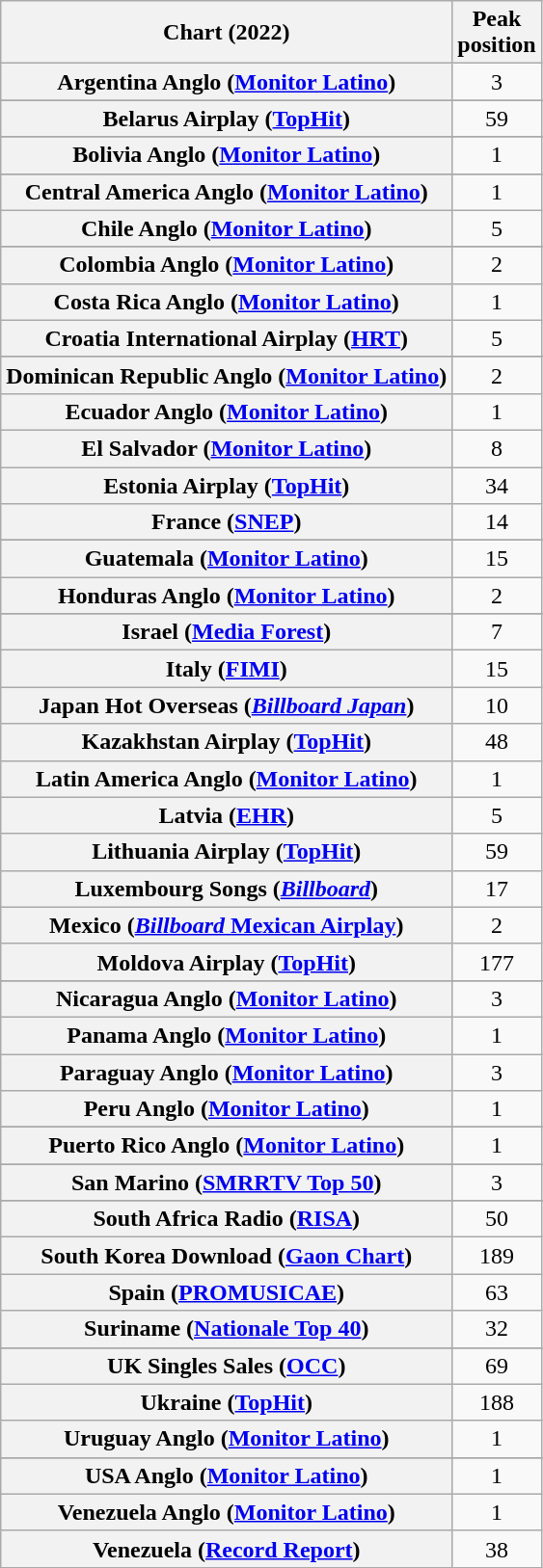<table class="wikitable sortable plainrowheaders" style="text-align:center">
<tr>
<th scope="col">Chart (2022)</th>
<th scope="col">Peak<br>position</th>
</tr>
<tr>
<th scope="row">Argentina Anglo (<a href='#'>Monitor Latino</a>)</th>
<td>3</td>
</tr>
<tr>
</tr>
<tr>
<th scope="row">Belarus Airplay (<a href='#'>TopHit</a>)</th>
<td>59</td>
</tr>
<tr>
</tr>
<tr>
</tr>
<tr>
<th scope="row">Bolivia Anglo (<a href='#'>Monitor Latino</a>)</th>
<td>1</td>
</tr>
<tr>
</tr>
<tr>
</tr>
<tr>
</tr>
<tr>
</tr>
<tr>
<th scope="row">Central America Anglo (<a href='#'>Monitor Latino</a>)</th>
<td>1</td>
</tr>
<tr>
<th scope="row">Chile Anglo (<a href='#'>Monitor Latino</a>)</th>
<td>5</td>
</tr>
<tr>
</tr>
<tr>
<th scope="row">Colombia Anglo (<a href='#'>Monitor Latino</a>)</th>
<td>2</td>
</tr>
<tr>
<th scope="row">Costa Rica Anglo (<a href='#'>Monitor Latino</a>)</th>
<td>1</td>
</tr>
<tr>
<th scope="row">Croatia International Airplay (<a href='#'>HRT</a>)</th>
<td>5</td>
</tr>
<tr>
</tr>
<tr>
<th scope="row">Dominican Republic Anglo (<a href='#'>Monitor Latino</a>)</th>
<td>2</td>
</tr>
<tr>
<th scope="row">Ecuador Anglo (<a href='#'>Monitor Latino</a>)</th>
<td>1</td>
</tr>
<tr>
<th scope="row">El Salvador (<a href='#'>Monitor Latino</a>)</th>
<td>8</td>
</tr>
<tr>
<th scope="row">Estonia Airplay (<a href='#'>TopHit</a>)</th>
<td>34</td>
</tr>
<tr>
<th scope="row">France (<a href='#'>SNEP</a>)</th>
<td>14</td>
</tr>
<tr>
</tr>
<tr>
</tr>
<tr>
<th scope="row">Guatemala (<a href='#'>Monitor Latino</a>)</th>
<td>15</td>
</tr>
<tr>
<th scope="row">Honduras Anglo (<a href='#'>Monitor Latino</a>)</th>
<td>2</td>
</tr>
<tr>
</tr>
<tr>
</tr>
<tr>
</tr>
<tr>
<th scope="row">Israel (<a href='#'>Media Forest</a>)</th>
<td>7</td>
</tr>
<tr>
<th scope="row">Italy (<a href='#'>FIMI</a>)</th>
<td>15</td>
</tr>
<tr>
<th scope="row">Japan Hot Overseas (<em><a href='#'>Billboard Japan</a></em>)</th>
<td>10</td>
</tr>
<tr>
<th scope="row">Kazakhstan Airplay (<a href='#'>TopHit</a>)</th>
<td>48</td>
</tr>
<tr>
<th scope="row">Latin America Anglo (<a href='#'>Monitor Latino</a>)</th>
<td>1</td>
</tr>
<tr>
<th scope="row">Latvia (<a href='#'>EHR</a>)</th>
<td>5</td>
</tr>
<tr>
<th scope="row">Lithuania Airplay (<a href='#'>TopHit</a>)</th>
<td>59</td>
</tr>
<tr>
<th scope="row">Luxembourg Songs (<em><a href='#'>Billboard</a></em>)</th>
<td>17</td>
</tr>
<tr>
<th scope="row">Mexico (<a href='#'><em>Billboard</em> Mexican Airplay</a>)</th>
<td>2</td>
</tr>
<tr>
<th scope="row">Moldova Airplay (<a href='#'>TopHit</a>)</th>
<td>177</td>
</tr>
<tr>
</tr>
<tr>
</tr>
<tr>
<th scope="row">Nicaragua Anglo (<a href='#'>Monitor Latino</a>)</th>
<td>3</td>
</tr>
<tr>
<th scope="row">Panama Anglo (<a href='#'>Monitor Latino</a>)</th>
<td>1</td>
</tr>
<tr>
<th scope="row">Paraguay Anglo (<a href='#'>Monitor Latino</a>)</th>
<td>3</td>
</tr>
<tr>
<th scope="row">Peru Anglo (<a href='#'>Monitor Latino</a>)</th>
<td>1</td>
</tr>
<tr>
</tr>
<tr>
<th scope="row">Puerto Rico Anglo (<a href='#'>Monitor Latino</a>)</th>
<td>1</td>
</tr>
<tr>
</tr>
<tr>
<th scope="row">San Marino (<a href='#'>SMRRTV Top 50</a>)</th>
<td>3</td>
</tr>
<tr>
</tr>
<tr>
<th scope="row">South Africa Radio (<a href='#'>RISA</a>)</th>
<td>50</td>
</tr>
<tr>
<th scope="row">South Korea Download (<a href='#'>Gaon Chart</a>)</th>
<td>189</td>
</tr>
<tr>
<th scope="row">Spain (<a href='#'>PROMUSICAE</a>)</th>
<td>63</td>
</tr>
<tr>
<th scope="row">Suriname (<a href='#'>Nationale Top 40</a>)</th>
<td>32</td>
</tr>
<tr>
</tr>
<tr>
</tr>
<tr>
<th scope="row">UK Singles Sales (<a href='#'>OCC</a>)</th>
<td>69</td>
</tr>
<tr>
<th scope="row">Ukraine (<a href='#'>TopHit</a>)</th>
<td>188</td>
</tr>
<tr>
<th scope="row">Uruguay Anglo (<a href='#'>Monitor Latino</a>)</th>
<td>1</td>
</tr>
<tr>
</tr>
<tr>
</tr>
<tr>
</tr>
<tr>
</tr>
<tr>
<th scope="row">USA Anglo (<a href='#'>Monitor Latino</a>)</th>
<td>1</td>
</tr>
<tr>
<th scope="row">Venezuela Anglo (<a href='#'>Monitor Latino</a>)</th>
<td>1</td>
</tr>
<tr>
<th scope="row">Venezuela (<a href='#'>Record Report</a>)</th>
<td>38</td>
</tr>
</table>
